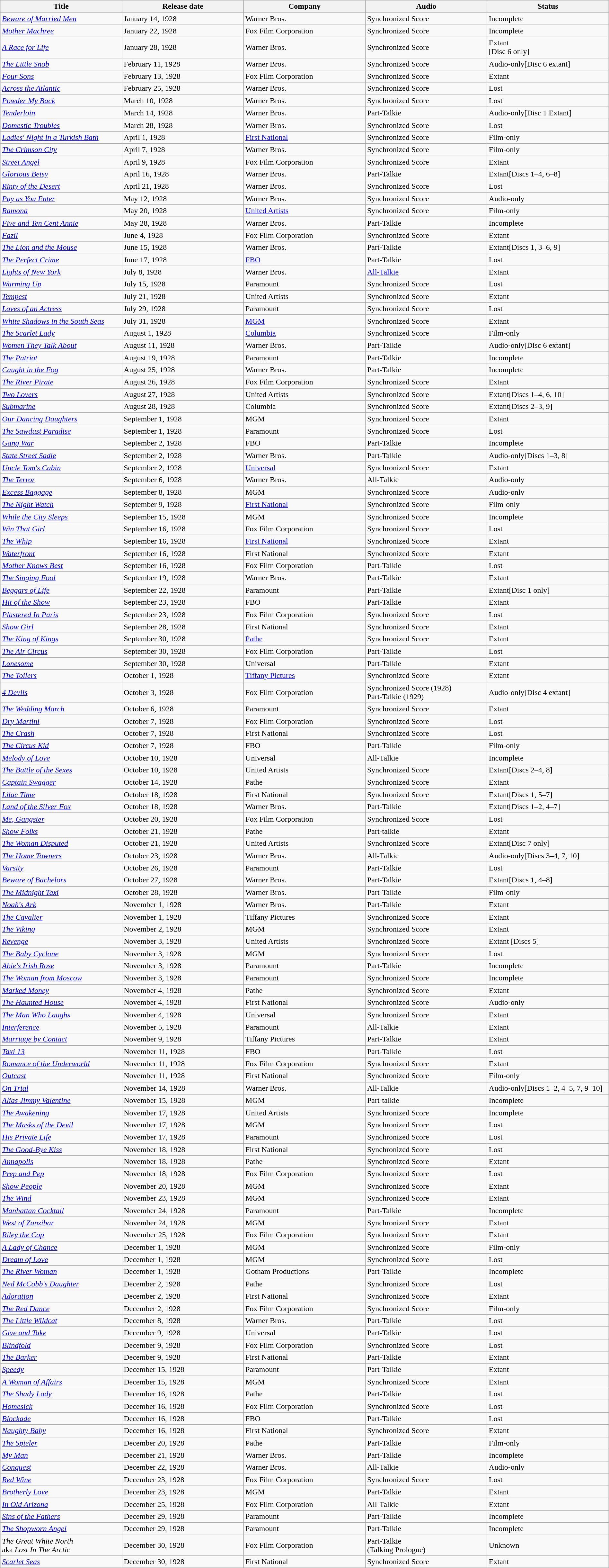<table class="wikitable sortable" style="width: 100%;">
<tr>
<th scope="col" style="width: 20%;">Title</th>
<th scope="col" style="width: 20%;">Release date</th>
<th scope="col" style="width: 20%;">Company</th>
<th scope="col" style="width: 20%;">Audio</th>
<th scope="col" style="width: 20%;">Status</th>
</tr>
<tr>
<td><em><a href='#'>Beware of Married Men</a></em></td>
<td>January 14, 1928</td>
<td>Warner Bros.</td>
<td>Synchronized Score</td>
<td>Incomplete</td>
</tr>
<tr>
<td><em><a href='#'>Mother Machree</a></em></td>
<td>January 22, 1928</td>
<td>Fox Film Corporation</td>
<td>Synchronized Score</td>
<td>Incomplete</td>
</tr>
<tr>
<td><em><a href='#'>A Race for Life</a></em></td>
<td>January 28, 1928</td>
<td>Warner Bros.</td>
<td>Synchronized Score</td>
<td>Extant<br>[Disc 6 only]</td>
</tr>
<tr>
<td><em><a href='#'>The Little Snob</a></em></td>
<td>February 11, 1928</td>
<td>Warner Bros.</td>
<td>Synchronized Score</td>
<td>Audio-only[Disc 6 extant]</td>
</tr>
<tr>
<td><em><a href='#'>Four Sons</a></em></td>
<td>February 13, 1928</td>
<td>Fox Film Corporation</td>
<td>Synchronized Score</td>
<td>Extant</td>
</tr>
<tr>
<td><em><a href='#'>Across the Atlantic</a></em></td>
<td>February 25, 1928</td>
<td>Warner Bros.</td>
<td>Synchronized Score</td>
<td>Lost</td>
</tr>
<tr>
<td><em><a href='#'>Powder My Back</a></em></td>
<td>March 10, 1928</td>
<td>Warner Bros.</td>
<td>Synchronized Score</td>
<td>Lost</td>
</tr>
<tr>
<td><em><a href='#'>Tenderloin</a></em></td>
<td>March 14, 1928</td>
<td>Warner Bros.</td>
<td>Part-Talkie</td>
<td>Audio-only[Disc 1 Extant]</td>
</tr>
<tr>
<td><em><a href='#'>Domestic Troubles</a></em></td>
<td>March 28, 1928</td>
<td>Warner Bros.</td>
<td>Synchronized Score</td>
<td>Lost</td>
</tr>
<tr>
<td><em><a href='#'>Ladies' Night in a Turkish Bath</a></em></td>
<td>April 1, 1928</td>
<td><a href='#'>First National</a></td>
<td>Synchronized Score</td>
<td>Film-only</td>
</tr>
<tr>
<td><em><a href='#'>The Crimson City</a></em></td>
<td>April 7, 1928</td>
<td>Warner Bros.</td>
<td>Synchronized Score</td>
<td>Film-only</td>
</tr>
<tr>
<td><em><a href='#'>Street Angel</a></em></td>
<td>April 9, 1928</td>
<td>Fox Film Corporation</td>
<td>Synchronized Score</td>
<td>Extant</td>
</tr>
<tr>
<td><em><a href='#'>Glorious Betsy</a></em></td>
<td>April 16, 1928</td>
<td>Warner Bros.</td>
<td>Part-Talkie</td>
<td>Extant[Discs 1–4, 6–8]</td>
</tr>
<tr>
<td><em><a href='#'>Rinty of the Desert</a></em></td>
<td>April 21, 1928</td>
<td>Warner Bros.</td>
<td>Synchronized Score</td>
<td>Lost</td>
</tr>
<tr>
<td><em><a href='#'>Pay as You Enter</a></em></td>
<td>May 12, 1928</td>
<td>Warner Bros.</td>
<td>Synchronized Score</td>
<td>Audio-only</td>
</tr>
<tr>
<td><em><a href='#'>Ramona</a></em></td>
<td>May 20, 1928</td>
<td><a href='#'>United Artists</a></td>
<td>Synchronized Score</td>
<td>Film-only</td>
</tr>
<tr>
<td><em><a href='#'>Five and Ten Cent Annie</a></em></td>
<td>May 28, 1928</td>
<td>Warner Bros.</td>
<td>Part-Talkie</td>
<td>Incomplete</td>
</tr>
<tr>
<td><em><a href='#'>Fazil</a></em></td>
<td>June 4, 1928</td>
<td>Fox Film Corporation</td>
<td>Synchronized Score</td>
<td>Extant</td>
</tr>
<tr>
<td><em><a href='#'>The Lion and the Mouse</a></em></td>
<td>June 15, 1928</td>
<td>Warner Bros.</td>
<td>Part-Talkie</td>
<td>Extant[Discs 1, 3–6, 9]</td>
</tr>
<tr>
<td><em><a href='#'>The Perfect Crime</a></em></td>
<td>June 17, 1928</td>
<td><a href='#'>FBO</a></td>
<td>Part-Talkie</td>
<td>Lost</td>
</tr>
<tr>
<td><em><a href='#'>Lights of New York</a></em></td>
<td>July 8, 1928</td>
<td>Warner Bros.</td>
<td><a href='#'>All-Talkie</a></td>
<td>Extant</td>
</tr>
<tr>
<td><em><a href='#'>Warming Up</a></em></td>
<td>July 15, 1928</td>
<td>Paramount</td>
<td>Synchronized Score</td>
<td>Lost</td>
</tr>
<tr>
<td><em><a href='#'>Tempest</a></em></td>
<td>July 21, 1928</td>
<td>United Artists</td>
<td>Synchronized Score</td>
<td>Extant</td>
</tr>
<tr>
<td><em><a href='#'>Loves of an Actress</a></em></td>
<td>July 29, 1928</td>
<td>Paramount</td>
<td>Synchronized Score</td>
<td>Lost</td>
</tr>
<tr>
<td><em><a href='#'>White Shadows in the South Seas</a></em></td>
<td>July 31, 1928</td>
<td><a href='#'>MGM</a></td>
<td>Synchronized Score</td>
<td>Extant</td>
</tr>
<tr>
<td><em><a href='#'>The Scarlet Lady</a></em></td>
<td>August 1, 1928</td>
<td><a href='#'>Columbia</a></td>
<td>Synchronized Score</td>
<td>Film-only</td>
</tr>
<tr>
<td><em><a href='#'>Women They Talk About</a></em></td>
<td>August 11, 1928</td>
<td>Warner Bros.</td>
<td>Part-Talkie</td>
<td>Audio-only[Disc 6 extant]</td>
</tr>
<tr>
<td><em><a href='#'>The Patriot</a></em></td>
<td>August 19, 1928</td>
<td>Paramount</td>
<td>Part-Talkie</td>
<td>Incomplete</td>
</tr>
<tr>
<td><em><a href='#'>Caught in the Fog</a></em></td>
<td>August 25, 1928</td>
<td>Warner Bros.</td>
<td>Part-Talkie</td>
<td>Incomplete</td>
</tr>
<tr>
<td><em><a href='#'>The River Pirate</a></em></td>
<td>August 26, 1928</td>
<td>Fox Film Corporation</td>
<td>Synchronized Score</td>
<td>Extant</td>
</tr>
<tr>
<td><em><a href='#'>Two Lovers</a></em></td>
<td>August 27, 1928</td>
<td>United Artists</td>
<td>Synchronized Score</td>
<td>Extant[Discs 1–4, 6, 10]</td>
</tr>
<tr>
<td><em><a href='#'>Submarine</a></em></td>
<td>August 28, 1928</td>
<td>Columbia</td>
<td>Synchronized Score</td>
<td>Extant[Discs 2–3, 9]</td>
</tr>
<tr>
<td><em><a href='#'>Our Dancing Daughters</a></em></td>
<td>September 1, 1928</td>
<td>MGM</td>
<td>Synchronized Score</td>
<td>Extant</td>
</tr>
<tr>
<td><em><a href='#'>The Sawdust Paradise</a></em></td>
<td>September 1, 1928</td>
<td>Paramount</td>
<td>Synchronized Score</td>
<td>Lost</td>
</tr>
<tr>
<td><em><a href='#'>Gang War</a></em></td>
<td>September 2, 1928</td>
<td>FBO</td>
<td>Part-Talkie</td>
<td>Incomplete</td>
</tr>
<tr>
<td><em><a href='#'>State Street Sadie</a></em></td>
<td>September 2, 1928</td>
<td>Warner Bros.</td>
<td>Part-Talkie</td>
<td>Audio-only[Discs 1–3, 8]</td>
</tr>
<tr>
<td><em><a href='#'>Uncle Tom's Cabin</a></em></td>
<td>September 2, 1928</td>
<td><a href='#'>Universal</a></td>
<td>Synchronized Score</td>
<td>Extant</td>
</tr>
<tr>
<td><em><a href='#'>The Terror</a></em></td>
<td>September 6, 1928</td>
<td>Warner Bros.</td>
<td>All-Talkie</td>
<td>Audio-only</td>
</tr>
<tr>
<td><em><a href='#'>Excess Baggage</a></em></td>
<td>September 8, 1928</td>
<td>MGM</td>
<td>Synchronized Score</td>
<td>Audio-only</td>
</tr>
<tr>
<td><em><a href='#'>The Night Watch</a></em></td>
<td>September 9, 1928</td>
<td><a href='#'>First National</a></td>
<td>Synchronized Score</td>
<td>Film-only</td>
</tr>
<tr>
<td><em><a href='#'>While the City Sleeps</a></em></td>
<td>September 15, 1928</td>
<td>MGM</td>
<td>Synchronized Score</td>
<td>Incomplete</td>
</tr>
<tr>
<td><em><a href='#'>Win That Girl</a></em></td>
<td>September 16, 1928</td>
<td>Fox Film Corporation</td>
<td>Synchronized Score</td>
<td>Lost</td>
</tr>
<tr>
<td><em><a href='#'>The Whip</a></em></td>
<td>September 16, 1928</td>
<td><a href='#'>First National</a></td>
<td>Synchronized Score</td>
<td>Extant</td>
</tr>
<tr>
<td><em><a href='#'>Waterfront</a></em></td>
<td>September 16, 1928</td>
<td>First National</td>
<td>Synchronized Score</td>
<td>Extant</td>
</tr>
<tr>
<td><em><a href='#'>Mother Knows Best</a></em></td>
<td>September 16, 1928</td>
<td>Fox Film Corporation</td>
<td>Part-Talkie</td>
<td>Lost</td>
</tr>
<tr>
<td><em><a href='#'>The Singing Fool</a></em></td>
<td>September 19, 1928</td>
<td>Warner Bros.</td>
<td>Part-Talkie</td>
<td>Extant</td>
</tr>
<tr>
<td><em><a href='#'>Beggars of Life</a></em></td>
<td>September 22, 1928</td>
<td>Paramount</td>
<td>Part-Talkie</td>
<td>Extant[Disc 1 only]</td>
</tr>
<tr>
<td><em><a href='#'>Hit of the Show</a></em></td>
<td>September 23, 1928</td>
<td>FBO</td>
<td>Part-Talkie</td>
<td>Extant</td>
</tr>
<tr>
<td><em><a href='#'>Plastered In Paris</a></em></td>
<td>September 23, 1928</td>
<td>Fox Film Corporation</td>
<td>Synchronized Score</td>
<td>Lost</td>
</tr>
<tr>
<td><em><a href='#'>Show Girl</a></em></td>
<td>September 28, 1928</td>
<td>First National</td>
<td>Synchronized Score</td>
<td>Extant</td>
</tr>
<tr>
<td><em><a href='#'>The King of Kings</a></em></td>
<td>September 30, 1928</td>
<td><a href='#'>Pathe</a></td>
<td>Synchronized Score</td>
<td>Extant</td>
</tr>
<tr>
<td><em><a href='#'>The Air Circus</a></em></td>
<td>September 30, 1928</td>
<td>Fox Film Corporation</td>
<td>Part-Talkie</td>
<td>Lost</td>
</tr>
<tr>
<td><em><a href='#'>Lonesome</a></em></td>
<td>September 30, 1928</td>
<td>Universal</td>
<td>Part-Talkie</td>
<td>Extant</td>
</tr>
<tr>
<td><em><a href='#'>The Toilers</a></em></td>
<td>October 1, 1928</td>
<td><a href='#'>Tiffany Pictures</a></td>
<td>Synchronized Score</td>
<td>Extant</td>
</tr>
<tr>
<td><em><a href='#'>4 Devils</a></em></td>
<td>October 3, 1928</td>
<td>Fox Film Corporation</td>
<td>Synchronized Score (1928) <br>Part-Talkie (1929)</td>
<td>Audio-only[Disc 4 extant]</td>
</tr>
<tr>
<td><em><a href='#'>The Wedding March</a></em></td>
<td>October 6, 1928</td>
<td>Paramount</td>
<td>Synchronized Score</td>
<td>Extant</td>
</tr>
<tr>
<td><em><a href='#'>Dry Martini</a></em></td>
<td>October 7, 1928</td>
<td>Fox Film Corporation</td>
<td>Synchronized Score</td>
<td>Lost</td>
</tr>
<tr>
<td><em><a href='#'>The Crash</a></em></td>
<td>October 7, 1928</td>
<td>First National</td>
<td>Synchronized Score</td>
<td>Lost</td>
</tr>
<tr>
<td><em><a href='#'>The Circus Kid</a></em></td>
<td>October 7, 1928</td>
<td>FBO</td>
<td>Part-Talkie</td>
<td>Film-only</td>
</tr>
<tr>
<td><em><a href='#'>Melody of Love</a></em></td>
<td>October 10, 1928</td>
<td>Universal</td>
<td>All-Talkie</td>
<td>Incomplete</td>
</tr>
<tr>
<td><em><a href='#'>The Battle of the Sexes</a></em></td>
<td>October 10, 1928</td>
<td>United Artists</td>
<td>Synchronized Score</td>
<td>Extant[Discs 2–4, 8]</td>
</tr>
<tr>
<td><em><a href='#'>Captain Swagger</a></em></td>
<td>October 14, 1928</td>
<td>Pathe</td>
<td>Synchronized Score</td>
<td>Extant</td>
</tr>
<tr>
<td><em><a href='#'>Lilac Time</a></em></td>
<td>October 18, 1928</td>
<td>First National</td>
<td>Synchronized Score</td>
<td>Extant[Discs 1, 5–7]</td>
</tr>
<tr>
<td><em><a href='#'>Land of the Silver Fox</a></em></td>
<td>October 18, 1928</td>
<td>Warner Bros.</td>
<td>Part-Talkie</td>
<td>Extant[Discs 1–2, 4–7]</td>
</tr>
<tr>
<td><em><a href='#'>Me, Gangster</a></em></td>
<td>October 20, 1928</td>
<td>Fox Film Corporation</td>
<td>Synchronized Score</td>
<td>Lost</td>
</tr>
<tr>
<td><em><a href='#'>Show Folks</a></em></td>
<td>October 21, 1928</td>
<td>Pathe</td>
<td>Part-talkie</td>
<td>Extant</td>
</tr>
<tr>
<td><em><a href='#'>The Woman Disputed</a></em></td>
<td>October 21, 1928</td>
<td>United Artists</td>
<td>Synchronized Score</td>
<td>Extant[Disc 7 only]</td>
</tr>
<tr>
<td><em><a href='#'>The Home Towners</a></em></td>
<td>October 23, 1928</td>
<td>Warner Bros.</td>
<td>All-Talkie</td>
<td>Audio-only[Discs 3–4, 7, 10]</td>
</tr>
<tr>
<td><em><a href='#'>Varsity</a></em></td>
<td>October 26, 1928</td>
<td>Paramount</td>
<td>Part-Talkie</td>
<td>Lost</td>
</tr>
<tr>
<td><em><a href='#'>Beware of Bachelors</a></em></td>
<td>October 27, 1928</td>
<td>Warner Bros.</td>
<td>Part-Talkie</td>
<td>Extant[Discs 1, 4–8]</td>
</tr>
<tr>
<td><em><a href='#'>The Midnight Taxi</a></em></td>
<td>October 28, 1928</td>
<td>Warner Bros.</td>
<td>Part-Talkie</td>
<td>Film-only</td>
</tr>
<tr>
<td><em><a href='#'>Noah's Ark</a></em></td>
<td>November 1, 1928</td>
<td>Warner Bros.</td>
<td>Part-Talkie</td>
<td>Extant</td>
</tr>
<tr>
<td><em><a href='#'>The Cavalier</a></em></td>
<td>November 1, 1928</td>
<td>Tiffany Pictures</td>
<td>Synchronized Score</td>
<td>Extant</td>
</tr>
<tr>
<td><em><a href='#'>The Viking</a></em></td>
<td>November 2, 1928</td>
<td>MGM</td>
<td>Synchronized Score</td>
<td>Extant</td>
</tr>
<tr>
<td><em><a href='#'>Revenge</a></em></td>
<td>November 3, 1928</td>
<td>United Artists</td>
<td>Synchronized Score</td>
<td>Extant [Discs 5]</td>
</tr>
<tr>
<td><em><a href='#'>The Baby Cyclone</a></em></td>
<td>November 3, 1928</td>
<td>MGM</td>
<td>Synchronized Score</td>
<td>Lost</td>
</tr>
<tr>
<td><em><a href='#'>Abie's Irish Rose</a></em></td>
<td>November 3, 1928</td>
<td>Paramount</td>
<td>Part-Talkie</td>
<td>Incomplete</td>
</tr>
<tr>
<td><em><a href='#'>The Woman from Moscow</a></em></td>
<td>November 3, 1928</td>
<td>Paramount</td>
<td>Synchronized Score</td>
<td>Incomplete</td>
</tr>
<tr>
<td><em><a href='#'>Marked Money</a></em></td>
<td>November 4, 1928</td>
<td>Pathe</td>
<td>Synchronized Score</td>
<td>Extant</td>
</tr>
<tr>
<td><em><a href='#'>The Haunted House</a></em></td>
<td>November 4, 1928</td>
<td>First National</td>
<td>Synchronized Score</td>
<td>Audio-only</td>
</tr>
<tr>
<td><em><a href='#'>The Man Who Laughs</a></em></td>
<td>November 4, 1928</td>
<td>Universal</td>
<td>Synchronized Score</td>
<td>Extant</td>
</tr>
<tr>
<td><em><a href='#'>Interference</a></em></td>
<td>November 5, 1928</td>
<td>Paramount</td>
<td>All-Talkie</td>
<td>Extant</td>
</tr>
<tr>
<td><em><a href='#'>Marriage by Contact</a></em></td>
<td>November 9, 1928</td>
<td>Tiffany Pictures</td>
<td>Part-Talkie</td>
<td>Extant</td>
</tr>
<tr>
<td><em><a href='#'>Taxi 13</a></em></td>
<td>November 11, 1928</td>
<td>FBO</td>
<td>Part-Talkie</td>
<td>Lost</td>
</tr>
<tr>
<td><em><a href='#'>Romance of the Underworld</a></em></td>
<td>November 11, 1928</td>
<td>Fox Film Corporation</td>
<td>Synchronized Score</td>
<td>Extant</td>
</tr>
<tr>
<td><em><a href='#'>Outcast</a></em></td>
<td>November 11, 1928</td>
<td>First National</td>
<td>Synchronized Score</td>
<td>Film-only</td>
</tr>
<tr>
<td><em><a href='#'>On Trial</a></em></td>
<td>November 14, 1928</td>
<td>Warner Bros.</td>
<td>All-Talkie</td>
<td>Audio-only[Discs 1–2, 4–5, 7, 9–10]</td>
</tr>
<tr>
<td><em><a href='#'>Alias Jimmy Valentine</a></em></td>
<td>November 15, 1928</td>
<td>MGM</td>
<td>Part-talkie</td>
<td>Incomplete</td>
</tr>
<tr>
<td><em><a href='#'>The Awakening</a></em></td>
<td>November 17, 1928</td>
<td>United Artists</td>
<td>Synchronized Score</td>
<td>Incomplete</td>
</tr>
<tr>
<td><em><a href='#'>The Masks of the Devil</a></em></td>
<td>November 17, 1928</td>
<td>MGM</td>
<td>Synchronized Score</td>
<td>Lost</td>
</tr>
<tr>
<td><em><a href='#'>His Private Life</a></em></td>
<td>November 17, 1928</td>
<td>Paramount</td>
<td>Synchronized Score</td>
<td>Lost</td>
</tr>
<tr>
<td><em><a href='#'>The Good-Bye Kiss</a></em></td>
<td>November 18, 1928</td>
<td>First National</td>
<td>Synchronized Score</td>
<td>Lost</td>
</tr>
<tr>
<td><em><a href='#'>Annapolis</a></em></td>
<td>November 18, 1928</td>
<td>Pathe</td>
<td>Synchronized Score</td>
<td>Extant</td>
</tr>
<tr>
<td><em><a href='#'>Prep and Pep</a></em></td>
<td>November 18, 1928</td>
<td>Fox Film Corporation</td>
<td>Synchronized Score</td>
<td>Lost</td>
</tr>
<tr>
<td><em><a href='#'>Show People</a></em></td>
<td>November 20, 1928</td>
<td>MGM</td>
<td>Synchronized Score</td>
<td>Extant</td>
</tr>
<tr>
<td><em><a href='#'>The Wind</a></em></td>
<td>November 23, 1928</td>
<td>MGM</td>
<td>Synchronized Score</td>
<td>Extant</td>
</tr>
<tr>
<td><em><a href='#'>Manhattan Cocktail</a></em></td>
<td>November 24, 1928</td>
<td>Paramount</td>
<td>Part-Talkie</td>
<td>Incomplete</td>
</tr>
<tr>
<td><em><a href='#'>West of Zanzibar</a></em></td>
<td>November 24, 1928</td>
<td>MGM</td>
<td>Synchronized Score</td>
<td>Extant</td>
</tr>
<tr>
<td><em><a href='#'>Riley the Cop</a></em></td>
<td>November 25, 1928</td>
<td>Fox Film Corporation</td>
<td>Synchronized Score</td>
<td>Extant</td>
</tr>
<tr>
<td><em><a href='#'>A Lady of Chance</a></em></td>
<td>December 1, 1928</td>
<td>MGM</td>
<td>Synchronized Score</td>
<td>Film-only</td>
</tr>
<tr>
<td><em><a href='#'>Dream of Love</a></em></td>
<td>December 1, 1928</td>
<td>MGM</td>
<td>Synchronized Score</td>
<td>Lost</td>
</tr>
<tr>
<td><em><a href='#'>The River Woman</a></em></td>
<td>December 1, 1928</td>
<td>Gotham Productions</td>
<td>Part-Talkie</td>
<td>Incomplete</td>
</tr>
<tr>
<td><em><a href='#'>Ned McCobb's Daughter</a></em></td>
<td>December 2, 1928</td>
<td>Pathe</td>
<td>Synchronized Score</td>
<td>Lost</td>
</tr>
<tr>
<td><em><a href='#'>Adoration</a></em></td>
<td>December 2, 1928</td>
<td>First National</td>
<td>Synchronized Score</td>
<td>Extant</td>
</tr>
<tr>
<td><em><a href='#'>The Red Dance</a></em></td>
<td>December 2, 1928</td>
<td>Fox Film Corporation</td>
<td>Synchronized Score</td>
<td>Film-only</td>
</tr>
<tr>
<td><em><a href='#'>The Little Wildcat</a></em></td>
<td>December 8, 1928</td>
<td>Warner Bros.</td>
<td>Part-Talkie</td>
<td>Lost</td>
</tr>
<tr>
<td><em><a href='#'>Give and Take</a></em></td>
<td>December 9, 1928</td>
<td>Universal</td>
<td>Part-Talkie</td>
<td>Lost</td>
</tr>
<tr>
<td><em><a href='#'>Blindfold</a></em></td>
<td>December 9, 1928</td>
<td>Fox Film Corporation</td>
<td>Synchronized Score</td>
<td>Lost</td>
</tr>
<tr>
<td><em><a href='#'>The Barker</a></em></td>
<td>December 9, 1928</td>
<td>First National</td>
<td>Part-Talkie</td>
<td>Extant</td>
</tr>
<tr>
<td><em><a href='#'>Speedy</a></em></td>
<td>December 15, 1928</td>
<td>Paramount</td>
<td>Part-Talkie</td>
<td>Extant</td>
</tr>
<tr>
<td><em><a href='#'>A Woman of Affairs</a></em></td>
<td>December 15, 1928</td>
<td>MGM</td>
<td>Synchronized Score</td>
<td>Extant</td>
</tr>
<tr>
<td><em><a href='#'>The Shady Lady</a></em></td>
<td>December 16, 1928</td>
<td>Pathe</td>
<td>Part-Talkie</td>
<td>Lost</td>
</tr>
<tr>
<td><em><a href='#'>Homesick</a></em></td>
<td>December 16, 1928</td>
<td>Fox Film Corporation</td>
<td>Synchronized Score</td>
<td>Lost</td>
</tr>
<tr>
<td><em><a href='#'>Blockade</a></em></td>
<td>December 16, 1928</td>
<td>FBO</td>
<td>Part-Talkie</td>
<td>Lost</td>
</tr>
<tr>
<td><em><a href='#'>Naughty Baby</a></em></td>
<td>December 16, 1928</td>
<td>First National</td>
<td>Synchronized Score</td>
<td>Extant</td>
</tr>
<tr>
<td><em><a href='#'>The Spieler</a></em></td>
<td>December 20, 1928</td>
<td>Pathe</td>
<td>Part-Talkie</td>
<td>Film-only</td>
</tr>
<tr>
<td><em><a href='#'>My Man</a></em></td>
<td>December 21, 1928</td>
<td>Warner Bros.</td>
<td>Part-Talkie</td>
<td>Incomplete</td>
</tr>
<tr>
<td><em><a href='#'>Conquest</a></em></td>
<td>December 22, 1928</td>
<td>Warner Bros.</td>
<td>All-Talkie</td>
<td>Audio-only</td>
</tr>
<tr>
<td><em><a href='#'>Red Wine</a></em></td>
<td>December 23, 1928</td>
<td>Fox Film Corporation</td>
<td>Synchronized Score</td>
<td>Lost</td>
</tr>
<tr>
<td><em><a href='#'>Brotherly Love</a></em></td>
<td>December 23, 1928</td>
<td>MGM</td>
<td>Part-Talkie</td>
<td>Extant</td>
</tr>
<tr>
<td><em><a href='#'>In Old Arizona</a></em></td>
<td>December 25, 1928</td>
<td>Fox Film Corporation</td>
<td>All-Talkie</td>
<td>Extant</td>
</tr>
<tr>
<td><em><a href='#'>Sins of the Fathers</a></em></td>
<td>December 29, 1928</td>
<td>Paramount</td>
<td>Part-Talkie</td>
<td>Incomplete</td>
</tr>
<tr>
<td><em><a href='#'>The Shopworn Angel</a></em></td>
<td>December 29, 1928</td>
<td>Paramount</td>
<td>Part-Talkie</td>
<td>Incomplete</td>
</tr>
<tr>
<td><em>The Great White North</em><br> aka <em>Lost In The Arctic</em></td>
<td>December 30, 1928</td>
<td>Fox Film Corporation</td>
<td>Part-Talkie<br>(Talking Prologue)</td>
<td>Unknown</td>
</tr>
<tr>
<td><em><a href='#'>Scarlet Seas</a></em></td>
<td>December 30, 1928</td>
<td>First National</td>
<td>Synchronized Score</td>
<td>Extant</td>
</tr>
</table>
